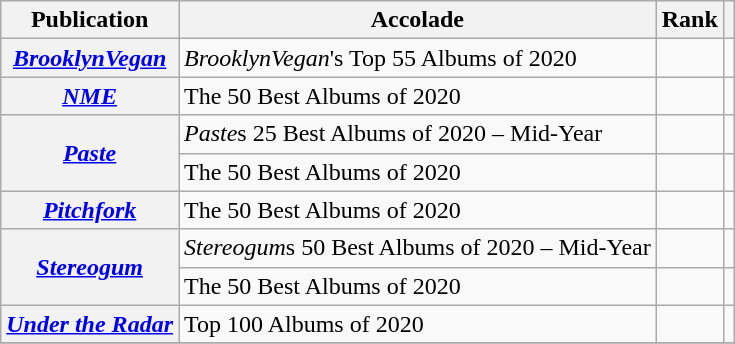<table class="wikitable sortable plainrowheaders">
<tr>
<th scope="col">Publication</th>
<th scope="col">Accolade</th>
<th scope="col">Rank</th>
<th scope="col" class="unsortable"></th>
</tr>
<tr>
<th scope="row"><em><a href='#'>BrooklynVegan</a></em></th>
<td><em>BrooklynVegan</em>'s Top 55 Albums of 2020</td>
<td></td>
<td></td>
</tr>
<tr>
<th scope="row"><em><a href='#'>NME</a></em></th>
<td>The 50 Best Albums of 2020</td>
<td></td>
<td></td>
</tr>
<tr>
<th rowspan="2" scope="row"><em><a href='#'>Paste</a></em></th>
<td><em>Paste</em>s 25 Best Albums of 2020 – Mid-Year</td>
<td></td>
<td></td>
</tr>
<tr>
<td>The 50 Best Albums of 2020</td>
<td></td>
<td></td>
</tr>
<tr>
<th scope="row"><em><a href='#'>Pitchfork</a></em></th>
<td>The 50 Best Albums of 2020</td>
<td></td>
<td></td>
</tr>
<tr>
<th scope="row" rowspan="2"><em><a href='#'>Stereogum</a></em></th>
<td><em>Stereogum</em>s 50 Best Albums of 2020 – Mid-Year</td>
<td></td>
<td></td>
</tr>
<tr>
<td>The 50 Best Albums of 2020</td>
<td></td>
<td></td>
</tr>
<tr>
<th scope="row"><em><a href='#'>Under the Radar</a></em></th>
<td>Top 100 Albums of 2020</td>
<td></td>
<td></td>
</tr>
<tr>
</tr>
</table>
